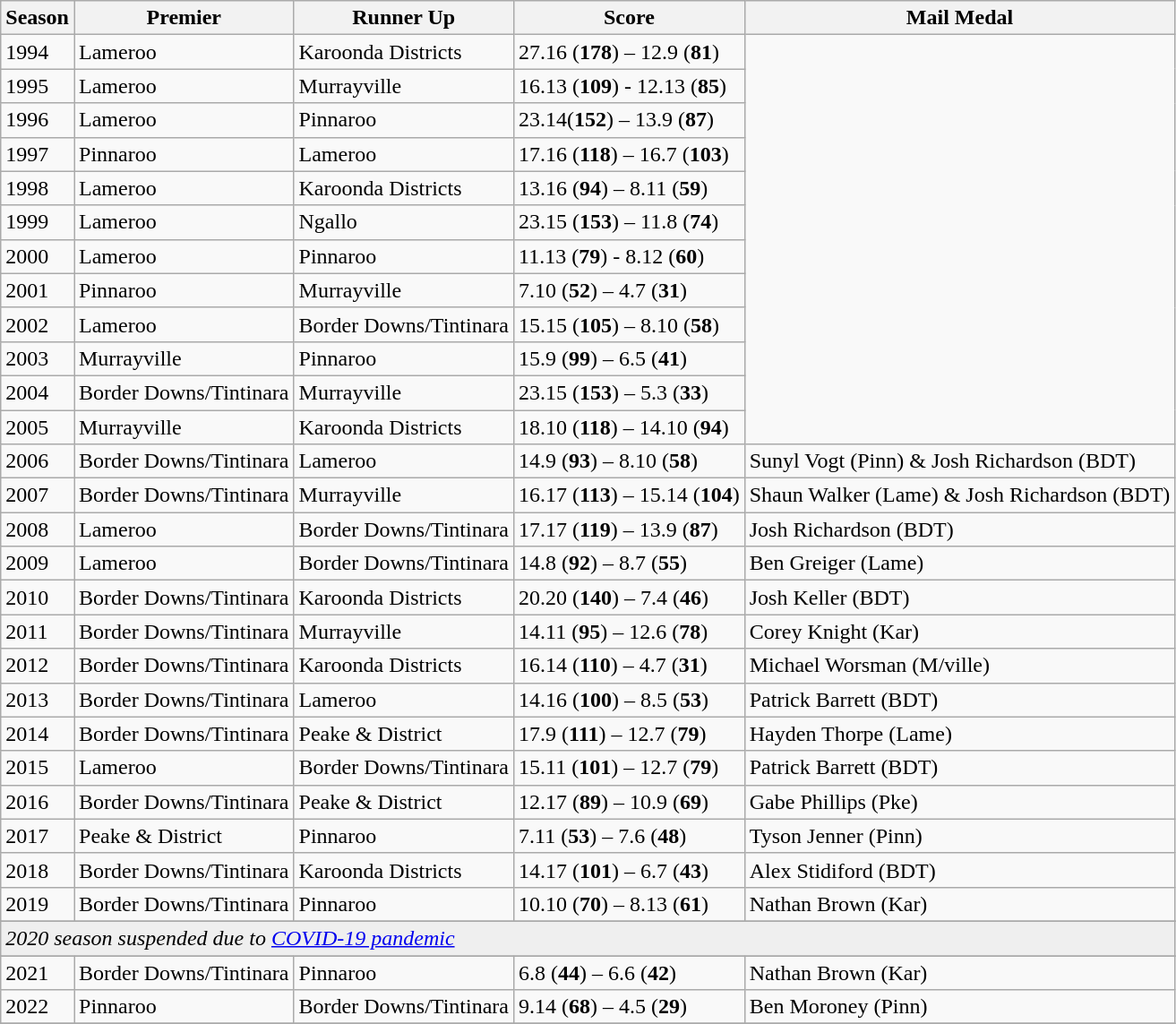<table class="wikitable sortable">
<tr>
<th>Season</th>
<th>Premier</th>
<th>Runner Up</th>
<th>Score</th>
<th>Mail Medal </th>
</tr>
<tr>
<td>1994</td>
<td>Lameroo</td>
<td>Karoonda Districts</td>
<td>27.16 (<strong>178</strong>) – 12.9 (<strong>81</strong>)</td>
</tr>
<tr>
<td>1995</td>
<td>Lameroo</td>
<td>Murrayville</td>
<td>16.13 (<strong>109</strong>) - 12.13 (<strong>85</strong>)</td>
</tr>
<tr>
<td>1996</td>
<td>Lameroo</td>
<td>Pinnaroo</td>
<td>23.14(<strong>152</strong>) – 13.9 (<strong>87</strong>)</td>
</tr>
<tr>
<td>1997</td>
<td>Pinnaroo</td>
<td>Lameroo</td>
<td>17.16 (<strong>118</strong>) – 16.7 (<strong>103</strong>)</td>
</tr>
<tr>
<td>1998</td>
<td>Lameroo</td>
<td>Karoonda Districts</td>
<td>13.16 (<strong>94</strong>) – 8.11 (<strong>59</strong>)</td>
</tr>
<tr>
<td>1999</td>
<td>Lameroo</td>
<td>Ngallo</td>
<td>23.15 (<strong>153</strong>) – 11.8 (<strong>74</strong>)</td>
</tr>
<tr>
<td>2000</td>
<td>Lameroo</td>
<td>Pinnaroo</td>
<td>11.13 (<strong>79</strong>) - 8.12 (<strong>60</strong>)</td>
</tr>
<tr>
<td>2001</td>
<td>Pinnaroo</td>
<td>Murrayville</td>
<td>7.10 (<strong>52</strong>) – 4.7 (<strong>31</strong>)</td>
</tr>
<tr>
<td>2002</td>
<td>Lameroo</td>
<td>Border Downs/Tintinara</td>
<td>15.15 (<strong>105</strong>) – 8.10 (<strong>58</strong>)</td>
</tr>
<tr>
<td>2003</td>
<td>Murrayville</td>
<td>Pinnaroo</td>
<td>15.9 (<strong>99</strong>) – 6.5 (<strong>41</strong>)</td>
</tr>
<tr>
<td>2004</td>
<td>Border Downs/Tintinara</td>
<td>Murrayville</td>
<td>23.15 (<strong>153</strong>) – 5.3 (<strong>33</strong>)</td>
</tr>
<tr>
<td>2005</td>
<td>Murrayville</td>
<td>Karoonda Districts</td>
<td>18.10 (<strong>118</strong>) – 14.10 (<strong>94</strong>)</td>
</tr>
<tr>
<td>2006</td>
<td>Border Downs/Tintinara</td>
<td>Lameroo</td>
<td>14.9 (<strong>93</strong>) – 8.10 (<strong>58</strong>)</td>
<td>Sunyl Vogt (Pinn) & Josh Richardson (BDT)</td>
</tr>
<tr>
<td>2007</td>
<td>Border Downs/Tintinara</td>
<td>Murrayville</td>
<td>16.17 (<strong>113</strong>) – 15.14 (<strong>104</strong>)</td>
<td>Shaun Walker (Lame) & Josh Richardson (BDT)</td>
</tr>
<tr>
<td>2008</td>
<td>Lameroo</td>
<td>Border Downs/Tintinara</td>
<td>17.17 (<strong>119</strong>) – 13.9 (<strong>87</strong>)</td>
<td>Josh Richardson (BDT)</td>
</tr>
<tr>
<td>2009</td>
<td>Lameroo</td>
<td>Border Downs/Tintinara</td>
<td>14.8 (<strong>92</strong>) – 8.7 (<strong>55</strong>)</td>
<td>Ben Greiger (Lame)</td>
</tr>
<tr>
<td>2010</td>
<td>Border Downs/Tintinara</td>
<td>Karoonda Districts</td>
<td>20.20 (<strong>140</strong>) – 7.4 (<strong>46</strong>)</td>
<td>Josh Keller (BDT)</td>
</tr>
<tr>
<td>2011</td>
<td>Border Downs/Tintinara</td>
<td>Murrayville</td>
<td>14.11 (<strong>95</strong>) – 12.6 (<strong>78</strong>)</td>
<td>Corey Knight (Kar)</td>
</tr>
<tr>
<td>2012</td>
<td>Border Downs/Tintinara</td>
<td>Karoonda Districts</td>
<td>16.14 (<strong>110</strong>) – 4.7 (<strong>31</strong>)</td>
<td>Michael Worsman (M/ville)</td>
</tr>
<tr>
<td>2013</td>
<td>Border Downs/Tintinara</td>
<td>Lameroo</td>
<td>14.16 (<strong>100</strong>) – 8.5 (<strong>53</strong>)</td>
<td>Patrick Barrett (BDT)</td>
</tr>
<tr>
<td>2014</td>
<td>Border Downs/Tintinara</td>
<td>Peake & District</td>
<td>17.9 (<strong>111</strong>) – 12.7 (<strong>79</strong>)</td>
<td>Hayden Thorpe (Lame)</td>
</tr>
<tr>
<td>2015</td>
<td>Lameroo</td>
<td>Border Downs/Tintinara</td>
<td>15.11 (<strong>101</strong>) – 12.7 (<strong>79</strong>)</td>
<td>Patrick Barrett (BDT)</td>
</tr>
<tr>
<td>2016</td>
<td>Border Downs/Tintinara</td>
<td>Peake & District</td>
<td>12.17 (<strong>89</strong>) – 10.9 (<strong>69</strong>)</td>
<td>Gabe Phillips (Pke)</td>
</tr>
<tr>
<td>2017</td>
<td>Peake & District</td>
<td>Pinnaroo</td>
<td>7.11 (<strong>53</strong>) – 7.6 (<strong>48</strong>)</td>
<td>Tyson Jenner (Pinn)</td>
</tr>
<tr>
<td>2018</td>
<td>Border Downs/Tintinara</td>
<td>Karoonda Districts</td>
<td>14.17 (<strong>101</strong>) – 6.7 (<strong>43</strong>)</td>
<td>Alex Stidiford (BDT)</td>
</tr>
<tr>
<td>2019</td>
<td>Border Downs/Tintinara</td>
<td>Pinnaroo</td>
<td>10.10 (<strong>70</strong>) – 8.13 (<strong>61</strong>)</td>
<td>Nathan Brown (Kar)</td>
</tr>
<tr>
</tr>
<tr style="background:#efefef;">
<td colspan="10"><em>2020 season suspended due to <a href='#'>COVID-19 pandemic</a></em></td>
</tr>
<tr style="background:#FFFFC0;">
</tr>
<tr>
<td>2021</td>
<td>Border Downs/Tintinara</td>
<td>Pinnaroo</td>
<td>6.8 (<strong>44</strong>) – 6.6 (<strong>42</strong>)</td>
<td>Nathan Brown (Kar)</td>
</tr>
<tr>
<td>2022</td>
<td>Pinnaroo</td>
<td>Border Downs/Tintinara</td>
<td>9.14 (<strong>68</strong>) – 4.5 (<strong>29</strong>)</td>
<td>Ben Moroney (Pinn)</td>
</tr>
<tr>
</tr>
<tr>
</tr>
</table>
